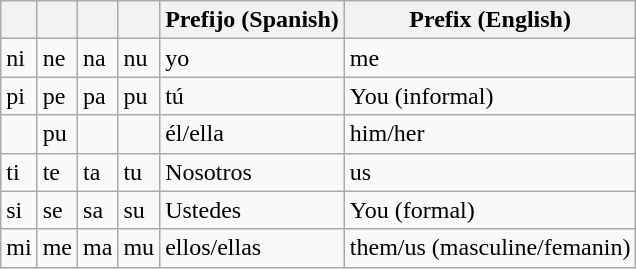<table class="wikitable">
<tr>
<th></th>
<th></th>
<th></th>
<th></th>
<th>Prefijo (Spanish)</th>
<th>Prefix (English)</th>
</tr>
<tr>
<td>ni</td>
<td>ne</td>
<td>na</td>
<td>nu</td>
<td>yo</td>
<td>me</td>
</tr>
<tr>
<td>pi</td>
<td>pe</td>
<td>pa</td>
<td>pu</td>
<td>tú</td>
<td>You (informal)</td>
</tr>
<tr>
<td></td>
<td>pu</td>
<td></td>
<td></td>
<td>él/ella</td>
<td>him/her</td>
</tr>
<tr>
<td>ti</td>
<td>te</td>
<td>ta</td>
<td>tu</td>
<td>Nosotros</td>
<td>us</td>
</tr>
<tr>
<td>si</td>
<td>se</td>
<td>sa</td>
<td>su</td>
<td>Ustedes</td>
<td>You (formal)</td>
</tr>
<tr>
<td>mi</td>
<td>me</td>
<td>ma</td>
<td>mu</td>
<td>ellos/ellas</td>
<td>them/us (masculine/femanin)</td>
</tr>
</table>
